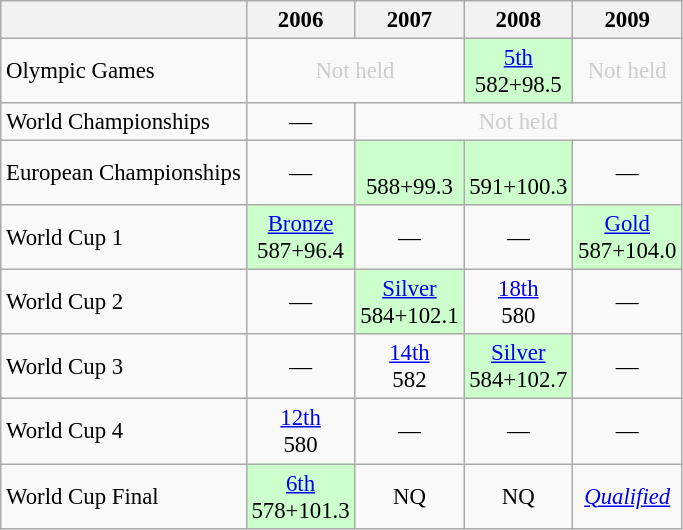<table class="wikitable" style="font-size: 95%; text-align: center">
<tr>
<th></th>
<th>2006</th>
<th>2007</th>
<th>2008</th>
<th>2009</th>
</tr>
<tr>
<td style="text-align: left">Olympic Games</td>
<td colspan=2 style="color: #cccccc">Not held</td>
<td style="background: #ccffcc"><a href='#'>5th</a><br>582+98.5</td>
<td style="color: #cccccc">Not held</td>
</tr>
<tr>
<td style="text-align: left">World Championships</td>
<td>—</td>
<td colspan=3 style="color: #cccccc">Not held</td>
</tr>
<tr>
<td style="text-align: left">European Championships</td>
<td>—</td>
<td style="background: #ccffcc"><br>588+99.3</td>
<td style="background: #ccffcc"><br>591+100.3</td>
<td>—</td>
</tr>
<tr>
<td style="text-align: left">World Cup 1</td>
<td style="background: #ccffcc"> <a href='#'>Bronze</a><br>587+96.4</td>
<td>—</td>
<td>—</td>
<td style="background: #ccffcc"> <a href='#'>Gold</a><br>587+104.0</td>
</tr>
<tr>
<td style="text-align: left">World Cup 2</td>
<td>—</td>
<td style="background: #ccffcc"> <a href='#'>Silver</a><br>584+102.1</td>
<td><a href='#'>18th</a><br>580</td>
<td>—</td>
</tr>
<tr>
<td style="text-align: left">World Cup 3</td>
<td>—</td>
<td><a href='#'>14th</a><br>582</td>
<td style="background: #ccffcc"> <a href='#'>Silver</a><br>584+102.7</td>
<td>—</td>
</tr>
<tr>
<td style="text-align: left">World Cup 4</td>
<td><a href='#'>12th</a><br>580</td>
<td>—</td>
<td>—</td>
<td>—</td>
</tr>
<tr>
<td style="text-align: left">World Cup Final</td>
<td style="background: #ccffcc"><a href='#'>6th</a><br>578+101.3</td>
<td>NQ</td>
<td>NQ</td>
<td><em><a href='#'>Qualified</a></em></td>
</tr>
</table>
